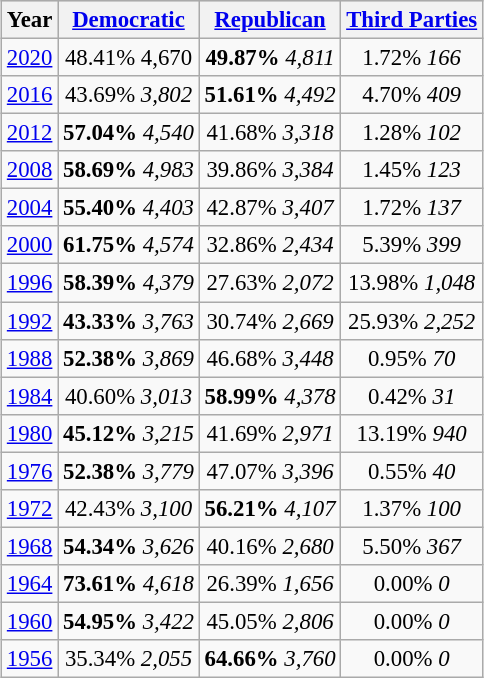<table class="wikitable"  style="margin:1em; font-size:95%;">
<tr style="background:lightgrey;">
<th>Year</th>
<th><a href='#'>Democratic</a></th>
<th><a href='#'>Republican</a></th>
<th><a href='#'>Third Parties</a></th>
</tr>
<tr>
<td align="center" ><a href='#'>2020</a></td>
<td align="center" >48.41% 4,670</td>
<td align="center" ><strong>49.87%</strong> <em>4,811</em></td>
<td align="center" >1.72% <em>166</em></td>
</tr>
<tr>
<td align="center" ><a href='#'>2016</a></td>
<td align="center" >43.69% <em>3,802</em></td>
<td align="center" ><strong>51.61%</strong> <em>4,492</em></td>
<td align="center" >4.70% <em>409</em></td>
</tr>
<tr>
<td align="center" ><a href='#'>2012</a></td>
<td align="center" ><strong>57.04%</strong> <em>4,540</em></td>
<td align="center" >41.68% <em>3,318</em></td>
<td align="center" >1.28% <em>102</em></td>
</tr>
<tr>
<td align="center" ><a href='#'>2008</a></td>
<td align="center" ><strong>58.69%</strong> <em>4,983</em></td>
<td align="center" >39.86% <em>3,384</em></td>
<td align="center" >1.45% <em>123</em></td>
</tr>
<tr>
<td align="center" ><a href='#'>2004</a></td>
<td align="center" ><strong>55.40%</strong> <em>4,403</em></td>
<td align="center" >42.87% <em>3,407</em></td>
<td align="center" >1.72% <em>137</em></td>
</tr>
<tr>
<td align="center" ><a href='#'>2000</a></td>
<td align="center" ><strong>61.75%</strong> <em>4,574</em></td>
<td align="center" >32.86% <em>2,434</em></td>
<td align="center" >5.39% <em>399</em></td>
</tr>
<tr>
<td align="center" ><a href='#'>1996</a></td>
<td align="center" ><strong>58.39%</strong> <em>4,379</em></td>
<td align="center" >27.63% <em>2,072</em></td>
<td align="center" >13.98% <em>1,048</em></td>
</tr>
<tr>
<td align="center" ><a href='#'>1992</a></td>
<td align="center" ><strong>43.33%</strong> <em>3,763</em></td>
<td align="center" >30.74% <em>2,669</em></td>
<td align="center" >25.93% <em>2,252</em></td>
</tr>
<tr>
<td align="center" ><a href='#'>1988</a></td>
<td align="center" ><strong>52.38%</strong> <em>3,869</em></td>
<td align="center" >46.68% <em>3,448</em></td>
<td align="center" >0.95% <em>70</em></td>
</tr>
<tr>
<td align="center" ><a href='#'>1984</a></td>
<td align="center" >40.60% <em>3,013</em></td>
<td align="center" ><strong>58.99%</strong> <em>4,378</em></td>
<td align="center" >0.42% <em>31</em></td>
</tr>
<tr>
<td align="center" ><a href='#'>1980</a></td>
<td align="center" ><strong>45.12%</strong> <em>3,215</em></td>
<td align="center" >41.69% <em>2,971</em></td>
<td align="center" >13.19% <em>940</em></td>
</tr>
<tr>
<td align="center" ><a href='#'>1976</a></td>
<td align="center" ><strong>52.38%</strong> <em>3,779</em></td>
<td align="center" >47.07% <em>3,396</em></td>
<td align="center" >0.55% <em>40</em></td>
</tr>
<tr>
<td align="center" ><a href='#'>1972</a></td>
<td align="center" >42.43% <em>3,100</em></td>
<td align="center" ><strong>56.21%</strong> <em>4,107</em></td>
<td align="center" >1.37% <em>100</em></td>
</tr>
<tr>
<td align="center" ><a href='#'>1968</a></td>
<td align="center" ><strong>54.34%</strong> <em>3,626</em></td>
<td align="center" >40.16% <em>2,680</em></td>
<td align="center" >5.50% <em>367</em></td>
</tr>
<tr>
<td align="center" ><a href='#'>1964</a></td>
<td align="center" ><strong>73.61%</strong> <em>4,618</em></td>
<td align="center" >26.39% <em>1,656</em></td>
<td align="center" >0.00% <em>0</em></td>
</tr>
<tr>
<td align="center" ><a href='#'>1960</a></td>
<td align="center" ><strong>54.95%</strong> <em>3,422</em></td>
<td align="center" >45.05% <em>2,806</em></td>
<td align="center" >0.00% <em>0</em></td>
</tr>
<tr>
<td align="center" ><a href='#'>1956</a></td>
<td align="center" >35.34% <em>2,055</em></td>
<td align="center" ><strong>64.66%</strong> <em>3,760</em></td>
<td align="center" >0.00% <em>0</em></td>
</tr>
</table>
